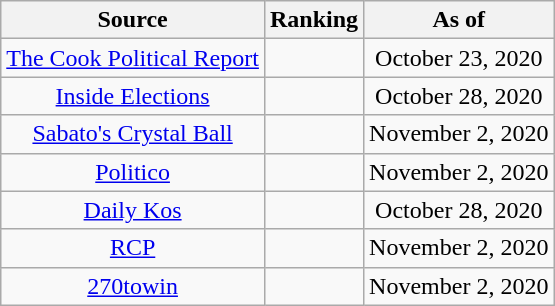<table class="wikitable" style="text-align:center">
<tr>
<th>Source</th>
<th>Ranking</th>
<th>As of</th>
</tr>
<tr>
<td><a href='#'>The Cook Political Report</a></td>
<td></td>
<td>October 23, 2020</td>
</tr>
<tr>
<td><a href='#'>Inside Elections</a></td>
<td></td>
<td>October 28, 2020</td>
</tr>
<tr>
<td><a href='#'>Sabato's Crystal Ball</a></td>
<td></td>
<td>November 2, 2020</td>
</tr>
<tr>
<td><a href='#'>Politico</a></td>
<td></td>
<td>November 2, 2020</td>
</tr>
<tr>
<td><a href='#'>Daily Kos</a></td>
<td></td>
<td>October 28, 2020</td>
</tr>
<tr>
<td><a href='#'>RCP</a></td>
<td></td>
<td>November 2, 2020</td>
</tr>
<tr>
<td><a href='#'>270towin</a></td>
<td></td>
<td>November 2, 2020</td>
</tr>
</table>
